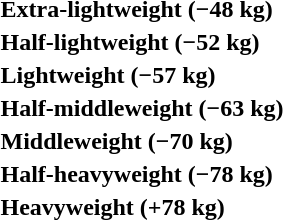<table>
<tr>
<th rowspan=2 style="text-align:left;">Extra-lightweight (−48 kg)</th>
<td rowspan=2></td>
<td rowspan=2></td>
<td></td>
</tr>
<tr>
<td></td>
</tr>
<tr>
<th rowspan=2 style="text-align:left;">Half-lightweight (−52 kg)</th>
<td rowspan=2></td>
<td rowspan=2></td>
<td></td>
</tr>
<tr>
<td></td>
</tr>
<tr>
<th rowspan=2 style="text-align:left;">Lightweight (−57 kg)</th>
<td rowspan=2></td>
<td rowspan=2></td>
<td></td>
</tr>
<tr>
<td></td>
</tr>
<tr>
<th rowspan=2 style="text-align:left;">Half-middleweight (−63 kg)</th>
<td rowspan=2></td>
<td rowspan=2></td>
<td></td>
</tr>
<tr>
<td></td>
</tr>
<tr>
<th rowspan=2 style="text-align:left;">Middleweight (−70 kg)</th>
<td rowspan=2></td>
<td rowspan=2></td>
<td></td>
</tr>
<tr>
<td></td>
</tr>
<tr>
<th rowspan=2 style="text-align:left;">Half-heavyweight (−78 kg)</th>
<td rowspan=2></td>
<td rowspan=2></td>
<td></td>
</tr>
<tr>
<td></td>
</tr>
<tr>
<th rowspan=2 style="text-align:left;">Heavyweight (+78 kg)</th>
<td rowspan=2></td>
<td rowspan=2></td>
<td></td>
</tr>
<tr>
<td></td>
</tr>
</table>
